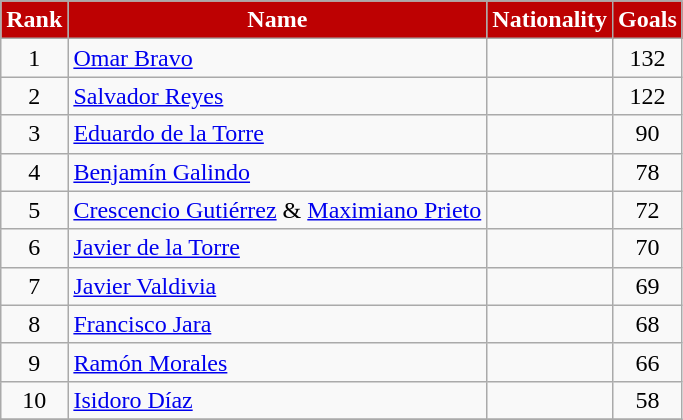<table class="wikitable" style="text-align: center;">
<tr>
</tr>
<tr>
<th style="color:#fff; background:#bd0102;">Rank</th>
<th style="color:#fff; background:#bd0102;">Name</th>
<th style="color:#fff; background:#bd0102;">Nationality</th>
<th style="color:#fff; background:#bd0102;">Goals</th>
</tr>
<tr>
<td>1</td>
<td align="left"><a href='#'>Omar Bravo</a></td>
<td></td>
<td>132</td>
</tr>
<tr>
<td>2</td>
<td align="left"><a href='#'>Salvador Reyes</a></td>
<td></td>
<td>122</td>
</tr>
<tr>
<td>3</td>
<td align="left"><a href='#'>Eduardo de la Torre</a></td>
<td></td>
<td>90</td>
</tr>
<tr>
<td>4</td>
<td align="left"><a href='#'>Benjamín Galindo</a></td>
<td></td>
<td>78</td>
</tr>
<tr>
<td>5</td>
<td align="left"><a href='#'>Crescencio Gutiérrez</a> & <a href='#'>Maximiano Prieto</a></td>
<td></td>
<td>72</td>
</tr>
<tr>
<td>6</td>
<td align="left"><a href='#'>Javier de la Torre</a></td>
<td></td>
<td>70</td>
</tr>
<tr>
<td>7</td>
<td align="left"><a href='#'>Javier Valdivia</a></td>
<td></td>
<td>69</td>
</tr>
<tr>
<td>8</td>
<td align="left"><a href='#'>Francisco Jara</a></td>
<td></td>
<td>68</td>
</tr>
<tr>
<td>9</td>
<td align="left"><a href='#'>Ramón Morales</a></td>
<td></td>
<td>66</td>
</tr>
<tr>
<td>10</td>
<td align="left"><a href='#'>Isidoro Díaz</a></td>
<td></td>
<td>58</td>
</tr>
<tr>
</tr>
</table>
